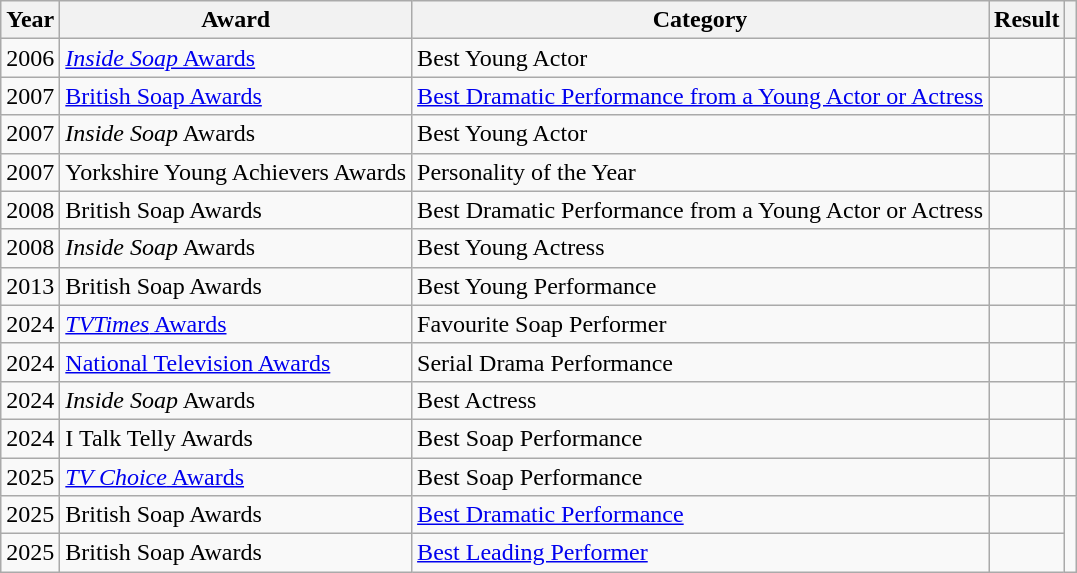<table class="wikitable sortable">
<tr>
<th>Year</th>
<th>Award</th>
<th>Category</th>
<th>Result</th>
<th></th>
</tr>
<tr>
<td>2006</td>
<td><a href='#'><em>Inside Soap</em> Awards</a></td>
<td>Best Young Actor</td>
<td></td>
<td align="center"></td>
</tr>
<tr>
<td>2007</td>
<td><a href='#'>British Soap Awards</a></td>
<td><a href='#'>Best Dramatic Performance from a Young Actor or Actress</a></td>
<td></td>
<td align="center"></td>
</tr>
<tr>
<td>2007</td>
<td><em>Inside Soap</em> Awards</td>
<td>Best Young Actor</td>
<td></td>
<td align="center"></td>
</tr>
<tr>
<td>2007</td>
<td>Yorkshire Young Achievers Awards</td>
<td>Personality of the Year</td>
<td></td>
<td align="center"></td>
</tr>
<tr>
<td>2008</td>
<td>British Soap Awards</td>
<td>Best Dramatic Performance from a Young Actor or Actress</td>
<td></td>
<td align="center"></td>
</tr>
<tr>
<td>2008</td>
<td><em>Inside Soap</em> Awards</td>
<td>Best Young Actress</td>
<td></td>
<td align="center"></td>
</tr>
<tr>
<td>2013</td>
<td>British Soap Awards</td>
<td>Best Young Performance</td>
<td></td>
<td align="center"></td>
</tr>
<tr>
<td>2024</td>
<td><a href='#'><em>TVTimes</em> Awards</a></td>
<td>Favourite Soap Performer</td>
<td></td>
<td align="center"></td>
</tr>
<tr>
<td>2024</td>
<td><a href='#'>National Television Awards</a></td>
<td>Serial Drama Performance</td>
<td></td>
<td align="center"></td>
</tr>
<tr>
<td>2024</td>
<td><em>Inside Soap</em> Awards</td>
<td>Best Actress</td>
<td></td>
<td align="center"></td>
</tr>
<tr>
<td>2024</td>
<td>I Talk Telly Awards</td>
<td>Best Soap Performance</td>
<td></td>
<td align="center"></td>
</tr>
<tr>
<td>2025</td>
<td><a href='#'><em>TV Choice</em> Awards</a></td>
<td>Best Soap Performance</td>
<td></td>
<td align="center"></td>
</tr>
<tr>
<td>2025</td>
<td>British Soap Awards</td>
<td><a href='#'>Best Dramatic Performance</a></td>
<td></td>
<td rowspan="2" align="center"></td>
</tr>
<tr>
<td>2025</td>
<td>British Soap Awards</td>
<td><a href='#'>Best Leading Performer</a></td>
<td></td>
</tr>
</table>
